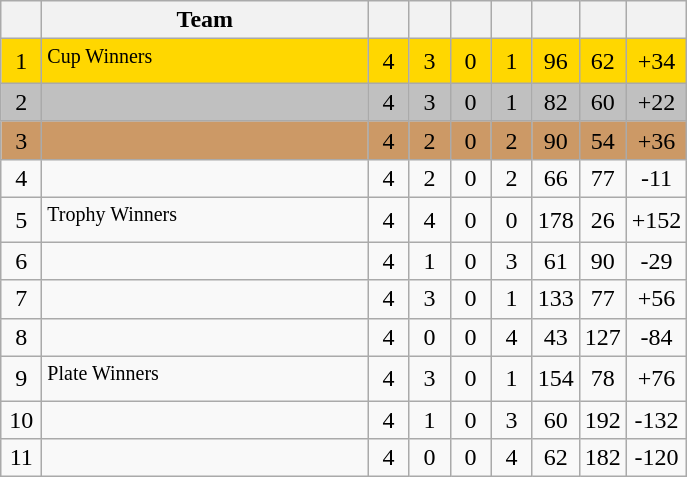<table class="wikitable" style="text-align:center">
<tr>
<th width=20></th>
<th width=210>Team</th>
<th width=20></th>
<th width=20></th>
<th width=20></th>
<th width=20></th>
<th width=20></th>
<th width=20></th>
<th width=20></th>
</tr>
<tr bgcolor=gold>
<td>1</td>
<td align=left><strong></strong><sup> Cup Winners</sup></td>
<td>4</td>
<td>3</td>
<td>0</td>
<td>1</td>
<td>96</td>
<td>62</td>
<td>+34</td>
</tr>
<tr bgcolor=silver>
<td>2</td>
<td align=left></td>
<td>4</td>
<td>3</td>
<td>0</td>
<td>1</td>
<td>82</td>
<td>60</td>
<td>+22</td>
</tr>
<tr bgcolor=cc9966>
<td>3</td>
<td align=left></td>
<td>4</td>
<td>2</td>
<td>0</td>
<td>2</td>
<td>90</td>
<td>54</td>
<td>+36</td>
</tr>
<tr>
<td>4</td>
<td align=left></td>
<td>4</td>
<td>2</td>
<td>0</td>
<td>2</td>
<td>66</td>
<td>77</td>
<td>-11</td>
</tr>
<tr>
<td>5</td>
<td align=left><sup> Trophy Winners</sup></td>
<td>4</td>
<td>4</td>
<td>0</td>
<td>0</td>
<td>178</td>
<td>26</td>
<td>+152</td>
</tr>
<tr>
<td>6</td>
<td align=left></td>
<td>4</td>
<td>1</td>
<td>0</td>
<td>3</td>
<td>61</td>
<td>90</td>
<td>-29</td>
</tr>
<tr>
<td>7</td>
<td align=left></td>
<td>4</td>
<td>3</td>
<td>0</td>
<td>1</td>
<td>133</td>
<td>77</td>
<td>+56</td>
</tr>
<tr>
<td>8</td>
<td align=left></td>
<td>4</td>
<td>0</td>
<td>0</td>
<td>4</td>
<td>43</td>
<td>127</td>
<td>-84</td>
</tr>
<tr>
<td>9</td>
<td align=left><sup> Plate Winners</sup></td>
<td>4</td>
<td>3</td>
<td>0</td>
<td>1</td>
<td>154</td>
<td>78</td>
<td>+76</td>
</tr>
<tr>
<td>10</td>
<td align=left></td>
<td>4</td>
<td>1</td>
<td>0</td>
<td>3</td>
<td>60</td>
<td>192</td>
<td>-132</td>
</tr>
<tr>
<td>11</td>
<td align=left></td>
<td>4</td>
<td>0</td>
<td>0</td>
<td>4</td>
<td>62</td>
<td>182</td>
<td>-120</td>
</tr>
</table>
